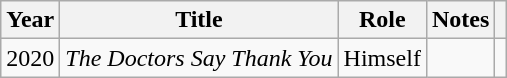<table class="wikitable sortable">
<tr>
<th>Year</th>
<th>Title</th>
<th>Role</th>
<th>Notes</th>
<th class="unsortable"></th>
</tr>
<tr>
<td>2020</td>
<td><em>The Doctors Say Thank You</em></td>
<td>Himself</td>
<td></td>
<td></td>
</tr>
</table>
